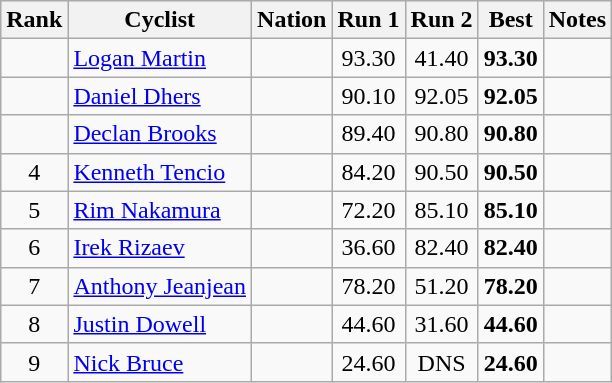<table class="wikitable sortable" style="text-align:center">
<tr style="background:#efefef;">
<th>Rank</th>
<th>Cyclist</th>
<th>Nation</th>
<th>Run 1</th>
<th>Run 2</th>
<th>Best</th>
<th>Notes</th>
</tr>
<tr>
<td></td>
<td align="left"><a href='#'>Logan Martin</a></td>
<td align="left"></td>
<td>93.30</td>
<td>41.40</td>
<td><strong>93.30</strong></td>
<td></td>
</tr>
<tr>
<td></td>
<td align="left"><a href='#'>Daniel Dhers</a></td>
<td align="left"></td>
<td>90.10</td>
<td>92.05</td>
<td><strong>92.05</strong></td>
<td></td>
</tr>
<tr>
<td></td>
<td align="left"><a href='#'>Declan Brooks</a></td>
<td align="left"></td>
<td>89.40</td>
<td>90.80</td>
<td><strong>90.80</strong></td>
<td></td>
</tr>
<tr>
<td>4</td>
<td align="left"><a href='#'>Kenneth Tencio</a></td>
<td align="left"></td>
<td>84.20</td>
<td>90.50</td>
<td><strong>90.50</strong></td>
<td></td>
</tr>
<tr>
<td>5</td>
<td align="left"><a href='#'>Rim Nakamura</a></td>
<td align="left"></td>
<td>72.20</td>
<td>85.10</td>
<td><strong>85.10</strong></td>
<td></td>
</tr>
<tr>
<td>6</td>
<td align="left"><a href='#'>Irek Rizaev</a></td>
<td align="left"></td>
<td>36.60</td>
<td>82.40</td>
<td><strong>82.40</strong></td>
<td></td>
</tr>
<tr>
<td>7</td>
<td align="left"><a href='#'>Anthony Jeanjean</a></td>
<td align="left"></td>
<td>78.20</td>
<td>51.20</td>
<td><strong>78.20</strong></td>
<td></td>
</tr>
<tr>
<td>8</td>
<td align="left"><a href='#'>Justin Dowell</a></td>
<td align="left"></td>
<td>44.60</td>
<td>31.60</td>
<td><strong>44.60</strong></td>
<td></td>
</tr>
<tr>
<td>9</td>
<td align="left"><a href='#'>Nick Bruce</a></td>
<td align="left"></td>
<td>24.60</td>
<td>DNS</td>
<td><strong>24.60</strong></td>
<td></td>
</tr>
</table>
